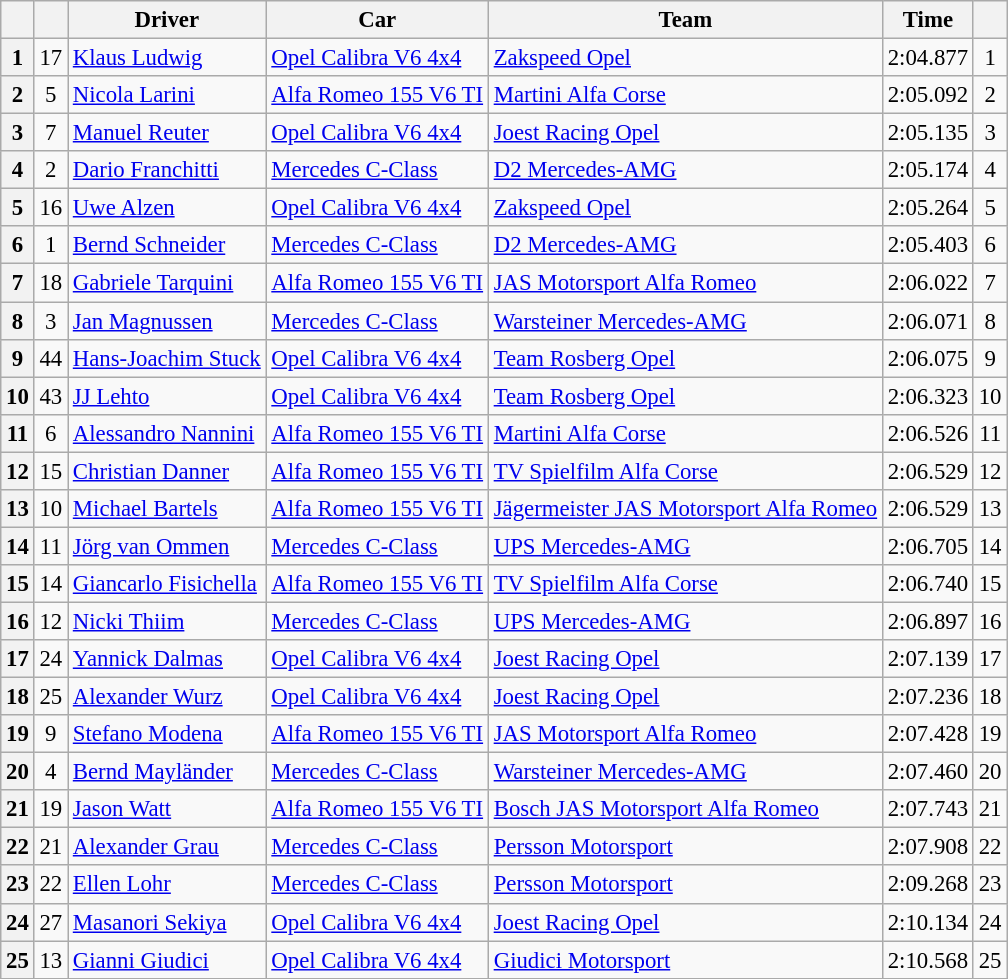<table class="wikitable sortable" style="font-size:95%">
<tr>
<th></th>
<th></th>
<th>Driver</th>
<th>Car</th>
<th>Team</th>
<th>Time</th>
<th></th>
</tr>
<tr>
<th>1</th>
<td align=center>17</td>
<td> <a href='#'>Klaus Ludwig</a></td>
<td><a href='#'>Opel Calibra V6 4x4</a></td>
<td> <a href='#'>Zakspeed Opel</a></td>
<td>2:04.877</td>
<td align=center>1</td>
</tr>
<tr>
<th>2</th>
<td align=center>5</td>
<td> <a href='#'>Nicola Larini</a></td>
<td><a href='#'>Alfa Romeo 155 V6 TI</a></td>
<td> <a href='#'>Martini Alfa Corse</a></td>
<td>2:05.092</td>
<td align=center>2</td>
</tr>
<tr>
<th>3</th>
<td align=center>7</td>
<td> <a href='#'>Manuel Reuter</a></td>
<td><a href='#'>Opel Calibra V6 4x4</a></td>
<td> <a href='#'>Joest Racing Opel</a></td>
<td>2:05.135</td>
<td align=center>3</td>
</tr>
<tr>
<th>4</th>
<td align=center>2</td>
<td> <a href='#'>Dario Franchitti</a></td>
<td><a href='#'>Mercedes C-Class</a></td>
<td> <a href='#'>D2 Mercedes-AMG</a></td>
<td>2:05.174</td>
<td align=center>4</td>
</tr>
<tr>
<th>5</th>
<td align=center>16</td>
<td> <a href='#'>Uwe Alzen</a></td>
<td><a href='#'>Opel Calibra V6 4x4</a></td>
<td> <a href='#'>Zakspeed Opel</a></td>
<td>2:05.264</td>
<td align=center>5</td>
</tr>
<tr>
<th>6</th>
<td align=center>1</td>
<td> <a href='#'>Bernd Schneider</a></td>
<td><a href='#'>Mercedes C-Class</a></td>
<td> <a href='#'>D2 Mercedes-AMG</a></td>
<td>2:05.403</td>
<td align=center>6</td>
</tr>
<tr>
<th>7</th>
<td align=center>18</td>
<td> <a href='#'>Gabriele Tarquini</a></td>
<td><a href='#'>Alfa Romeo 155 V6 TI</a></td>
<td> <a href='#'>JAS Motorsport Alfa Romeo</a></td>
<td>2:06.022</td>
<td align=center>7</td>
</tr>
<tr>
<th>8</th>
<td align=center>3</td>
<td> <a href='#'>Jan Magnussen</a></td>
<td><a href='#'>Mercedes C-Class</a></td>
<td> <a href='#'>Warsteiner Mercedes-AMG</a></td>
<td>2:06.071</td>
<td align=center>8</td>
</tr>
<tr>
<th>9</th>
<td align=center>44</td>
<td> <a href='#'>Hans-Joachim Stuck</a></td>
<td><a href='#'>Opel Calibra V6 4x4</a></td>
<td> <a href='#'>Team Rosberg Opel</a></td>
<td>2:06.075</td>
<td align=center>9</td>
</tr>
<tr>
<th>10</th>
<td align=center>43</td>
<td> <a href='#'>JJ Lehto</a></td>
<td><a href='#'>Opel Calibra V6 4x4</a></td>
<td> <a href='#'>Team Rosberg Opel</a></td>
<td>2:06.323</td>
<td align=center>10</td>
</tr>
<tr>
<th>11</th>
<td align=center>6</td>
<td> <a href='#'>Alessandro Nannini</a></td>
<td><a href='#'>Alfa Romeo 155 V6 TI</a></td>
<td> <a href='#'>Martini Alfa Corse</a></td>
<td>2:06.526</td>
<td align=center>11</td>
</tr>
<tr>
<th>12</th>
<td align=center>15</td>
<td> <a href='#'>Christian Danner</a></td>
<td><a href='#'>Alfa Romeo 155 V6 TI</a></td>
<td> <a href='#'>TV Spielfilm Alfa Corse</a></td>
<td>2:06.529</td>
<td align=center>12</td>
</tr>
<tr>
<th>13</th>
<td align=center>10</td>
<td> <a href='#'>Michael Bartels</a></td>
<td><a href='#'>Alfa Romeo 155 V6 TI</a></td>
<td> <a href='#'>Jägermeister JAS Motorsport Alfa Romeo</a></td>
<td>2:06.529</td>
<td align=center>13</td>
</tr>
<tr>
<th>14</th>
<td align=center>11</td>
<td> <a href='#'>Jörg van Ommen</a></td>
<td><a href='#'>Mercedes C-Class</a></td>
<td> <a href='#'>UPS Mercedes-AMG</a></td>
<td>2:06.705</td>
<td align=center>14</td>
</tr>
<tr>
<th>15</th>
<td align=center>14</td>
<td> <a href='#'>Giancarlo Fisichella</a></td>
<td><a href='#'>Alfa Romeo 155 V6 TI</a></td>
<td> <a href='#'>TV Spielfilm Alfa Corse</a></td>
<td>2:06.740</td>
<td align=center>15</td>
</tr>
<tr>
<th>16</th>
<td align=center>12</td>
<td> <a href='#'>Nicki Thiim</a></td>
<td><a href='#'>Mercedes C-Class</a></td>
<td> <a href='#'>UPS Mercedes-AMG</a></td>
<td>2:06.897</td>
<td align=center>16</td>
</tr>
<tr>
<th>17</th>
<td align=center>24</td>
<td> <a href='#'>Yannick Dalmas</a></td>
<td><a href='#'>Opel Calibra V6 4x4</a></td>
<td> <a href='#'>Joest Racing Opel</a></td>
<td>2:07.139</td>
<td align=center>17</td>
</tr>
<tr>
<th>18</th>
<td align=center>25</td>
<td> <a href='#'>Alexander Wurz</a></td>
<td><a href='#'>Opel Calibra V6 4x4</a></td>
<td> <a href='#'>Joest Racing Opel</a></td>
<td>2:07.236</td>
<td align=center>18</td>
</tr>
<tr>
<th>19</th>
<td align=center>9</td>
<td> <a href='#'>Stefano Modena</a></td>
<td><a href='#'>Alfa Romeo 155 V6 TI</a></td>
<td> <a href='#'>JAS Motorsport Alfa Romeo</a></td>
<td>2:07.428</td>
<td align=center>19</td>
</tr>
<tr>
<th>20</th>
<td align=center>4</td>
<td> <a href='#'>Bernd Mayländer</a></td>
<td><a href='#'>Mercedes C-Class</a></td>
<td> <a href='#'>Warsteiner Mercedes-AMG</a></td>
<td>2:07.460</td>
<td align=center>20</td>
</tr>
<tr>
<th>21</th>
<td align=center>19</td>
<td> <a href='#'>Jason Watt</a></td>
<td><a href='#'>Alfa Romeo 155 V6 TI</a></td>
<td> <a href='#'>Bosch JAS Motorsport Alfa Romeo</a></td>
<td>2:07.743</td>
<td align=center>21</td>
</tr>
<tr>
<th>22</th>
<td align=center>21</td>
<td> <a href='#'>Alexander Grau</a></td>
<td><a href='#'>Mercedes C-Class</a></td>
<td> <a href='#'>Persson Motorsport</a></td>
<td>2:07.908</td>
<td align=center>22</td>
</tr>
<tr>
<th>23</th>
<td align=center>22</td>
<td> <a href='#'>Ellen Lohr</a></td>
<td><a href='#'>Mercedes C-Class</a></td>
<td> <a href='#'>Persson Motorsport</a></td>
<td>2:09.268</td>
<td align=center>23</td>
</tr>
<tr>
<th>24</th>
<td align=center>27</td>
<td> <a href='#'>Masanori Sekiya</a></td>
<td><a href='#'>Opel Calibra V6 4x4</a></td>
<td> <a href='#'>Joest Racing Opel</a></td>
<td>2:10.134</td>
<td align=center>24</td>
</tr>
<tr>
<th>25</th>
<td align=center>13</td>
<td> <a href='#'>Gianni Giudici</a></td>
<td><a href='#'>Opel Calibra V6 4x4</a></td>
<td> <a href='#'>Giudici Motorsport</a></td>
<td>2:10.568</td>
<td align=center>25</td>
</tr>
<tr>
</tr>
</table>
